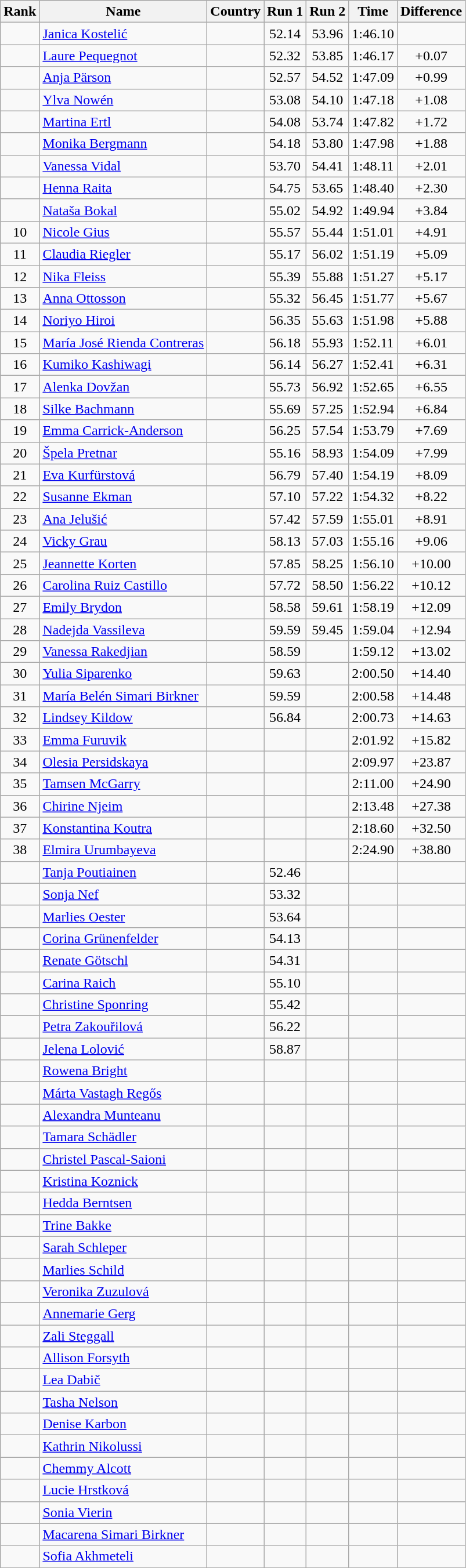<table class="wikitable sortable" style="text-align:center">
<tr>
<th>Rank</th>
<th>Name</th>
<th>Country</th>
<th>Run 1</th>
<th>Run 2</th>
<th>Time</th>
<th>Difference</th>
</tr>
<tr>
<td></td>
<td align=left><a href='#'>Janica Kostelić</a></td>
<td align=left></td>
<td>52.14</td>
<td>53.96</td>
<td>1:46.10</td>
<td></td>
</tr>
<tr>
<td></td>
<td align=left><a href='#'>Laure Pequegnot</a></td>
<td align=left></td>
<td>52.32</td>
<td>53.85</td>
<td>1:46.17</td>
<td>+0.07</td>
</tr>
<tr>
<td></td>
<td align=left><a href='#'>Anja Pärson</a></td>
<td align=left></td>
<td>52.57</td>
<td>54.52</td>
<td>1:47.09</td>
<td>+0.99</td>
</tr>
<tr>
<td></td>
<td align=left><a href='#'>Ylva Nowén</a></td>
<td align=left></td>
<td>53.08</td>
<td>54.10</td>
<td>1:47.18</td>
<td>+1.08</td>
</tr>
<tr>
<td></td>
<td align=left><a href='#'>Martina Ertl</a></td>
<td align=left></td>
<td>54.08</td>
<td>53.74</td>
<td>1:47.82</td>
<td>+1.72</td>
</tr>
<tr>
<td></td>
<td align=left><a href='#'>Monika Bergmann</a></td>
<td align=left></td>
<td>54.18</td>
<td>53.80</td>
<td>1:47.98</td>
<td>+1.88</td>
</tr>
<tr>
<td></td>
<td align=left><a href='#'>Vanessa Vidal</a></td>
<td align=left></td>
<td>53.70</td>
<td>54.41</td>
<td>1:48.11</td>
<td>+2.01</td>
</tr>
<tr>
<td></td>
<td align=left><a href='#'>Henna Raita</a></td>
<td align=left></td>
<td>54.75</td>
<td>53.65</td>
<td>1:48.40</td>
<td>+2.30</td>
</tr>
<tr>
<td></td>
<td align=left><a href='#'>Nataša Bokal</a></td>
<td align=left></td>
<td>55.02</td>
<td>54.92</td>
<td>1:49.94</td>
<td>+3.84</td>
</tr>
<tr>
<td>10</td>
<td align=left><a href='#'>Nicole Gius</a></td>
<td align=left></td>
<td>55.57</td>
<td>55.44</td>
<td>1:51.01</td>
<td>+4.91</td>
</tr>
<tr>
<td>11</td>
<td align=left><a href='#'>Claudia Riegler</a></td>
<td align=left></td>
<td>55.17</td>
<td>56.02</td>
<td>1:51.19</td>
<td>+5.09</td>
</tr>
<tr>
<td>12</td>
<td align=left><a href='#'>Nika Fleiss</a></td>
<td align=left></td>
<td>55.39</td>
<td>55.88</td>
<td>1:51.27</td>
<td>+5.17</td>
</tr>
<tr>
<td>13</td>
<td align=left><a href='#'>Anna Ottosson</a></td>
<td align=left></td>
<td>55.32</td>
<td>56.45</td>
<td>1:51.77</td>
<td>+5.67</td>
</tr>
<tr>
<td>14</td>
<td align=left><a href='#'>Noriyo Hiroi</a></td>
<td align=left></td>
<td>56.35</td>
<td>55.63</td>
<td>1:51.98</td>
<td>+5.88</td>
</tr>
<tr>
<td>15</td>
<td align=left><a href='#'>María José Rienda Contreras</a></td>
<td align=left></td>
<td>56.18</td>
<td>55.93</td>
<td>1:52.11</td>
<td>+6.01</td>
</tr>
<tr>
<td>16</td>
<td align=left><a href='#'>Kumiko Kashiwagi</a></td>
<td align=left></td>
<td>56.14</td>
<td>56.27</td>
<td>1:52.41</td>
<td>+6.31</td>
</tr>
<tr>
<td>17</td>
<td align=left><a href='#'>Alenka Dovžan</a></td>
<td align=left></td>
<td>55.73</td>
<td>56.92</td>
<td>1:52.65</td>
<td>+6.55</td>
</tr>
<tr>
<td>18</td>
<td align=left><a href='#'>Silke Bachmann</a></td>
<td align=left></td>
<td>55.69</td>
<td>57.25</td>
<td>1:52.94</td>
<td>+6.84</td>
</tr>
<tr>
<td>19</td>
<td align=left><a href='#'>Emma Carrick-Anderson</a></td>
<td align=left></td>
<td>56.25</td>
<td>57.54</td>
<td>1:53.79</td>
<td>+7.69</td>
</tr>
<tr>
<td>20</td>
<td align=left><a href='#'>Špela Pretnar</a></td>
<td align=left></td>
<td>55.16</td>
<td>58.93</td>
<td>1:54.09</td>
<td>+7.99</td>
</tr>
<tr>
<td>21</td>
<td align=left><a href='#'>Eva Kurfürstová</a></td>
<td align=left></td>
<td>56.79</td>
<td>57.40</td>
<td>1:54.19</td>
<td>+8.09</td>
</tr>
<tr>
<td>22</td>
<td align=left><a href='#'>Susanne Ekman</a></td>
<td align=left></td>
<td>57.10</td>
<td>57.22</td>
<td>1:54.32</td>
<td>+8.22</td>
</tr>
<tr>
<td>23</td>
<td align=left><a href='#'>Ana Jelušić</a></td>
<td align=left></td>
<td>57.42</td>
<td>57.59</td>
<td>1:55.01</td>
<td>+8.91</td>
</tr>
<tr>
<td>24</td>
<td align=left><a href='#'>Vicky Grau</a></td>
<td align=left></td>
<td>58.13</td>
<td>57.03</td>
<td>1:55.16</td>
<td>+9.06</td>
</tr>
<tr>
<td>25</td>
<td align=left><a href='#'>Jeannette Korten</a></td>
<td align=left></td>
<td>57.85</td>
<td>58.25</td>
<td>1:56.10</td>
<td>+10.00</td>
</tr>
<tr>
<td>26</td>
<td align=left><a href='#'>Carolina Ruiz Castillo</a></td>
<td align=left></td>
<td>57.72</td>
<td>58.50</td>
<td>1:56.22</td>
<td>+10.12</td>
</tr>
<tr>
<td>27</td>
<td align=left><a href='#'>Emily Brydon</a></td>
<td align=left></td>
<td>58.58</td>
<td>59.61</td>
<td>1:58.19</td>
<td>+12.09</td>
</tr>
<tr>
<td>28</td>
<td align=left><a href='#'>Nadejda Vassileva</a></td>
<td align=left></td>
<td>59.59</td>
<td>59.45</td>
<td>1:59.04</td>
<td>+12.94</td>
</tr>
<tr>
<td>29</td>
<td align=left><a href='#'>Vanessa Rakedjian</a></td>
<td align=left></td>
<td>58.59</td>
<td></td>
<td>1:59.12</td>
<td>+13.02</td>
</tr>
<tr>
<td>30</td>
<td align=left><a href='#'>Yulia Siparenko</a></td>
<td align=left></td>
<td>59.63</td>
<td></td>
<td>2:00.50</td>
<td>+14.40</td>
</tr>
<tr>
<td>31</td>
<td align=left><a href='#'>María Belén Simari Birkner</a></td>
<td align=left></td>
<td>59.59</td>
<td></td>
<td>2:00.58</td>
<td>+14.48</td>
</tr>
<tr>
<td>32</td>
<td align=left><a href='#'>Lindsey Kildow</a></td>
<td align=left></td>
<td>56.84</td>
<td></td>
<td>2:00.73</td>
<td>+14.63</td>
</tr>
<tr>
<td>33</td>
<td align=left><a href='#'>Emma Furuvik</a></td>
<td align=left></td>
<td></td>
<td></td>
<td>2:01.92</td>
<td>+15.82</td>
</tr>
<tr>
<td>34</td>
<td align=left><a href='#'>Olesia Persidskaya</a></td>
<td align=left></td>
<td></td>
<td></td>
<td>2:09.97</td>
<td>+23.87</td>
</tr>
<tr>
<td>35</td>
<td align=left><a href='#'>Tamsen McGarry</a></td>
<td align=left></td>
<td></td>
<td></td>
<td>2:11.00</td>
<td>+24.90</td>
</tr>
<tr>
<td>36</td>
<td align=left><a href='#'>Chirine Njeim</a></td>
<td align=left></td>
<td></td>
<td></td>
<td>2:13.48</td>
<td>+27.38</td>
</tr>
<tr>
<td>37</td>
<td align=left><a href='#'>Konstantina Koutra</a></td>
<td align=left></td>
<td></td>
<td></td>
<td>2:18.60</td>
<td>+32.50</td>
</tr>
<tr>
<td>38</td>
<td align=left><a href='#'>Elmira Urumbayeva</a></td>
<td align=left></td>
<td></td>
<td></td>
<td>2:24.90</td>
<td>+38.80</td>
</tr>
<tr>
<td></td>
<td align=left><a href='#'>Tanja Poutiainen</a></td>
<td align=left></td>
<td>52.46</td>
<td></td>
<td></td>
<td></td>
</tr>
<tr>
<td></td>
<td align=left><a href='#'>Sonja Nef</a></td>
<td align=left></td>
<td>53.32</td>
<td></td>
<td></td>
<td></td>
</tr>
<tr>
<td></td>
<td align=left><a href='#'>Marlies Oester</a></td>
<td align=left></td>
<td>53.64</td>
<td></td>
<td></td>
<td></td>
</tr>
<tr>
<td></td>
<td align=left><a href='#'>Corina Grünenfelder</a></td>
<td align=left></td>
<td>54.13</td>
<td></td>
<td></td>
<td></td>
</tr>
<tr>
<td></td>
<td align=left><a href='#'>Renate Götschl</a></td>
<td align=left></td>
<td>54.31</td>
<td></td>
<td></td>
<td></td>
</tr>
<tr>
<td></td>
<td align=left><a href='#'>Carina Raich</a></td>
<td align=left></td>
<td>55.10</td>
<td></td>
<td></td>
<td></td>
</tr>
<tr>
<td></td>
<td align=left><a href='#'>Christine Sponring</a></td>
<td align=left></td>
<td>55.42</td>
<td></td>
<td></td>
<td></td>
</tr>
<tr>
<td></td>
<td align=left><a href='#'>Petra Zakouřilová</a></td>
<td align=left></td>
<td>56.22</td>
<td></td>
<td></td>
<td></td>
</tr>
<tr>
<td></td>
<td align=left><a href='#'>Jelena Lolović</a></td>
<td align=left></td>
<td>58.87</td>
<td></td>
<td></td>
<td></td>
</tr>
<tr>
<td></td>
<td align=left><a href='#'>Rowena Bright</a></td>
<td align=left></td>
<td></td>
<td></td>
<td></td>
<td></td>
</tr>
<tr>
<td></td>
<td align=left><a href='#'>Márta Vastagh Regős</a></td>
<td align=left></td>
<td></td>
<td></td>
<td></td>
<td></td>
</tr>
<tr>
<td></td>
<td align=left><a href='#'>Alexandra Munteanu</a></td>
<td align=left></td>
<td></td>
<td></td>
<td></td>
<td></td>
</tr>
<tr>
<td></td>
<td align=left><a href='#'>Tamara Schädler</a></td>
<td align=left></td>
<td></td>
<td></td>
<td></td>
<td></td>
</tr>
<tr>
<td></td>
<td align=left><a href='#'>Christel Pascal-Saioni</a></td>
<td align=left></td>
<td></td>
<td></td>
<td></td>
<td></td>
</tr>
<tr>
<td></td>
<td align=left><a href='#'>Kristina Koznick</a></td>
<td align=left></td>
<td></td>
<td></td>
<td></td>
<td></td>
</tr>
<tr>
<td></td>
<td align=left><a href='#'>Hedda Berntsen</a></td>
<td align=left></td>
<td></td>
<td></td>
<td></td>
<td></td>
</tr>
<tr>
<td></td>
<td align=left><a href='#'>Trine Bakke</a></td>
<td align=left></td>
<td></td>
<td></td>
<td></td>
<td></td>
</tr>
<tr>
<td></td>
<td align=left><a href='#'>Sarah Schleper</a></td>
<td align=left></td>
<td></td>
<td></td>
<td></td>
<td></td>
</tr>
<tr>
<td></td>
<td align=left><a href='#'>Marlies Schild</a></td>
<td align=left></td>
<td></td>
<td></td>
<td></td>
<td></td>
</tr>
<tr>
<td></td>
<td align=left><a href='#'>Veronika Zuzulová</a></td>
<td align=left></td>
<td></td>
<td></td>
<td></td>
<td></td>
</tr>
<tr>
<td></td>
<td align=left><a href='#'>Annemarie Gerg</a></td>
<td align=left></td>
<td></td>
<td></td>
<td></td>
<td></td>
</tr>
<tr>
<td></td>
<td align=left><a href='#'>Zali Steggall</a></td>
<td align=left></td>
<td></td>
<td></td>
<td></td>
<td></td>
</tr>
<tr>
<td></td>
<td align=left><a href='#'>Allison Forsyth</a></td>
<td align=left></td>
<td></td>
<td></td>
<td></td>
<td></td>
</tr>
<tr>
<td></td>
<td align=left><a href='#'>Lea Dabič</a></td>
<td align=left></td>
<td></td>
<td></td>
<td></td>
<td></td>
</tr>
<tr>
<td></td>
<td align=left><a href='#'>Tasha Nelson</a></td>
<td align=left></td>
<td></td>
<td></td>
<td></td>
<td></td>
</tr>
<tr>
<td></td>
<td align=left><a href='#'>Denise Karbon</a></td>
<td align=left></td>
<td></td>
<td></td>
<td></td>
<td></td>
</tr>
<tr>
<td></td>
<td align=left><a href='#'>Kathrin Nikolussi</a></td>
<td align=left></td>
<td></td>
<td></td>
<td></td>
<td></td>
</tr>
<tr>
<td></td>
<td align=left><a href='#'>Chemmy Alcott</a></td>
<td align=left></td>
<td></td>
<td></td>
<td></td>
<td></td>
</tr>
<tr>
<td></td>
<td align=left><a href='#'>Lucie Hrstková</a></td>
<td align=left></td>
<td></td>
<td></td>
<td></td>
<td></td>
</tr>
<tr>
<td></td>
<td align=left><a href='#'>Sonia Vierin</a></td>
<td align=left></td>
<td></td>
<td></td>
<td></td>
<td></td>
</tr>
<tr>
<td></td>
<td align=left><a href='#'>Macarena Simari Birkner</a></td>
<td align=left></td>
<td></td>
<td></td>
<td></td>
<td></td>
</tr>
<tr>
<td></td>
<td align=left><a href='#'>Sofia Akhmeteli</a></td>
<td align=left></td>
<td></td>
<td></td>
<td></td>
<td></td>
</tr>
</table>
